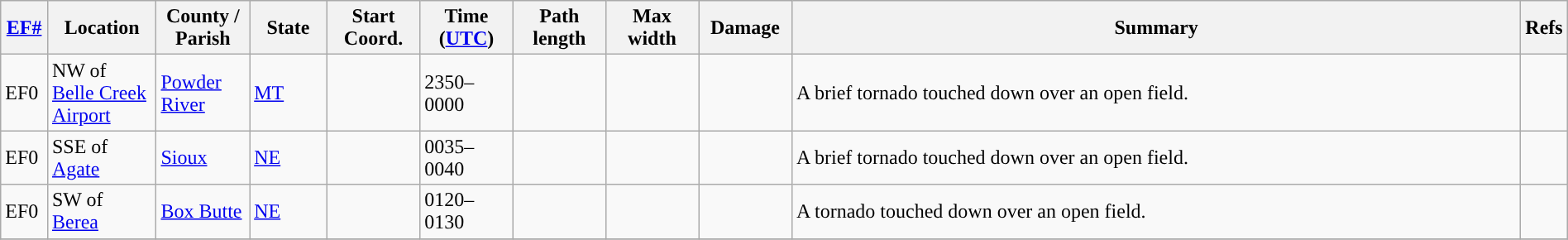<table class="wikitable sortable" style="width:100%;">
<tr>
<th scope="col" width="3%" align="center"><a href='#'>EF#</a></th>
<th scope="col" width="7%" align="center" class="unsortable">Location</th>
<th scope="col" width="6%" align="center" class="unsortable">County / Parish</th>
<th scope="col" width="5%" align="center">State</th>
<th scope="col" width="6%" align="center">Start Coord.</th>
<th scope="col" width="6%" align="center">Time (<a href='#'>UTC</a>)</th>
<th scope="col" width="6%" align="center">Path length</th>
<th scope="col" width="6%" align="center">Max width</th>
<th scope="col" width="6%" align="center">Damage</th>
<th scope="col" width="48%" class="unsortable" align="center">Summary</th>
<th scope="col" width="48%" class="unsortable" align="center">Refs</th>
</tr>
<tr>
<td>EF0</td>
<td>NW of <a href='#'>Belle Creek Airport</a></td>
<td><a href='#'>Powder River</a></td>
<td><a href='#'>MT</a></td>
<td></td>
<td>2350–0000</td>
<td></td>
<td></td>
<td></td>
<td>A brief tornado touched down over an open field.</td>
<td></td>
</tr>
<tr>
<td>EF0</td>
<td>SSE of <a href='#'>Agate</a></td>
<td><a href='#'>Sioux</a></td>
<td><a href='#'>NE</a></td>
<td></td>
<td>0035–0040</td>
<td></td>
<td></td>
<td></td>
<td>A brief tornado touched down over an open field.</td>
<td></td>
</tr>
<tr>
<td>EF0</td>
<td>SW of <a href='#'>Berea</a></td>
<td><a href='#'>Box Butte</a></td>
<td><a href='#'>NE</a></td>
<td></td>
<td>0120–0130</td>
<td></td>
<td></td>
<td></td>
<td>A tornado touched down over an open field.</td>
<td></td>
</tr>
<tr>
</tr>
</table>
